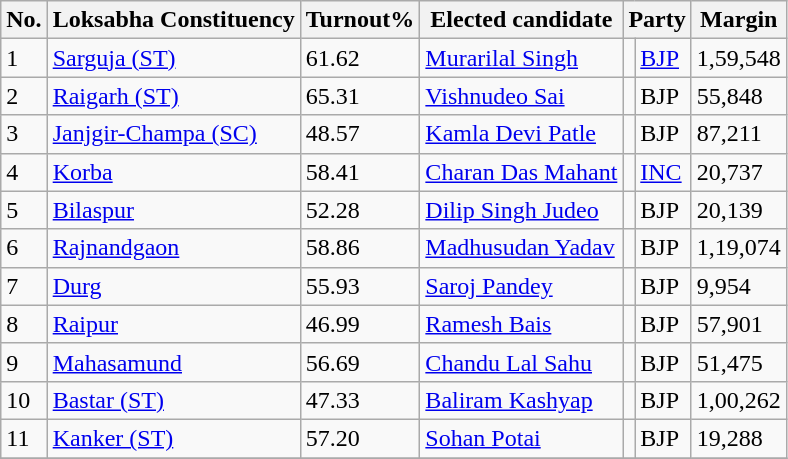<table class="wikitable sortable" style="text-align:left;">
<tr>
<th>No.</th>
<th>Loksabha Constituency</th>
<th>Turnout%</th>
<th>Elected candidate</th>
<th colspan="2">Party</th>
<th>Margin</th>
</tr>
<tr>
<td>1</td>
<td><a href='#'>Sarguja (ST)</a></td>
<td>61.62</td>
<td><a href='#'>Murarilal Singh</a></td>
<td bgcolor=></td>
<td><a href='#'>BJP</a></td>
<td>1,59,548</td>
</tr>
<tr>
<td>2</td>
<td><a href='#'>Raigarh (ST)</a></td>
<td>65.31</td>
<td><a href='#'>Vishnudeo Sai</a></td>
<td bgcolor=></td>
<td>BJP</td>
<td>55,848</td>
</tr>
<tr>
<td>3</td>
<td><a href='#'>Janjgir-Champa (SC)</a></td>
<td>48.57</td>
<td><a href='#'>Kamla Devi Patle</a></td>
<td bgcolor=></td>
<td>BJP</td>
<td>87,211</td>
</tr>
<tr>
<td>4</td>
<td><a href='#'>Korba</a></td>
<td>58.41</td>
<td><a href='#'>Charan Das Mahant</a></td>
<td bgcolor=></td>
<td><a href='#'>INC</a></td>
<td>20,737</td>
</tr>
<tr>
<td>5</td>
<td><a href='#'>Bilaspur</a></td>
<td>52.28</td>
<td><a href='#'>Dilip Singh Judeo</a></td>
<td bgcolor=></td>
<td>BJP</td>
<td>20,139</td>
</tr>
<tr>
<td>6</td>
<td><a href='#'>Rajnandgaon</a></td>
<td>58.86</td>
<td><a href='#'>Madhusudan Yadav</a></td>
<td bgcolor=></td>
<td>BJP</td>
<td>1,19,074</td>
</tr>
<tr>
<td>7</td>
<td><a href='#'>Durg</a></td>
<td>55.93</td>
<td><a href='#'>Saroj Pandey</a></td>
<td bgcolor=></td>
<td>BJP</td>
<td>9,954</td>
</tr>
<tr>
<td>8</td>
<td><a href='#'>Raipur</a></td>
<td>46.99</td>
<td><a href='#'>Ramesh Bais</a></td>
<td bgcolor=></td>
<td>BJP</td>
<td>57,901</td>
</tr>
<tr>
<td>9</td>
<td><a href='#'>Mahasamund</a></td>
<td>56.69</td>
<td><a href='#'>Chandu Lal Sahu</a></td>
<td bgcolor=></td>
<td>BJP</td>
<td>51,475</td>
</tr>
<tr>
<td>10</td>
<td><a href='#'>Bastar (ST)</a></td>
<td>47.33</td>
<td><a href='#'>Baliram Kashyap</a></td>
<td bgcolor=></td>
<td>BJP</td>
<td>1,00,262</td>
</tr>
<tr>
<td>11</td>
<td><a href='#'>Kanker (ST)</a></td>
<td>57.20</td>
<td><a href='#'>Sohan Potai</a></td>
<td bgcolor=></td>
<td>BJP</td>
<td>19,288</td>
</tr>
<tr>
</tr>
</table>
